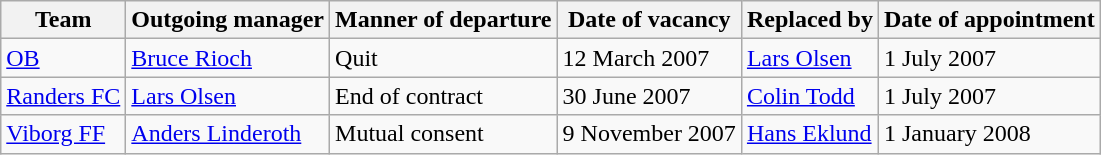<table class="wikitable">
<tr>
<th>Team</th>
<th>Outgoing manager</th>
<th>Manner of departure</th>
<th>Date of vacancy</th>
<th>Replaced by</th>
<th>Date of appointment</th>
</tr>
<tr>
<td><a href='#'>OB</a></td>
<td> <a href='#'>Bruce Rioch</a></td>
<td>Quit</td>
<td>12 March 2007</td>
<td> <a href='#'>Lars Olsen</a></td>
<td>1 July 2007</td>
</tr>
<tr>
<td><a href='#'>Randers FC</a></td>
<td> <a href='#'>Lars Olsen</a></td>
<td>End of contract</td>
<td>30 June 2007</td>
<td> <a href='#'>Colin Todd</a></td>
<td>1 July 2007</td>
</tr>
<tr>
<td><a href='#'>Viborg FF</a></td>
<td> <a href='#'>Anders Linderoth</a></td>
<td>Mutual consent</td>
<td>9 November 2007</td>
<td> <a href='#'>Hans Eklund</a></td>
<td>1 January 2008</td>
</tr>
</table>
